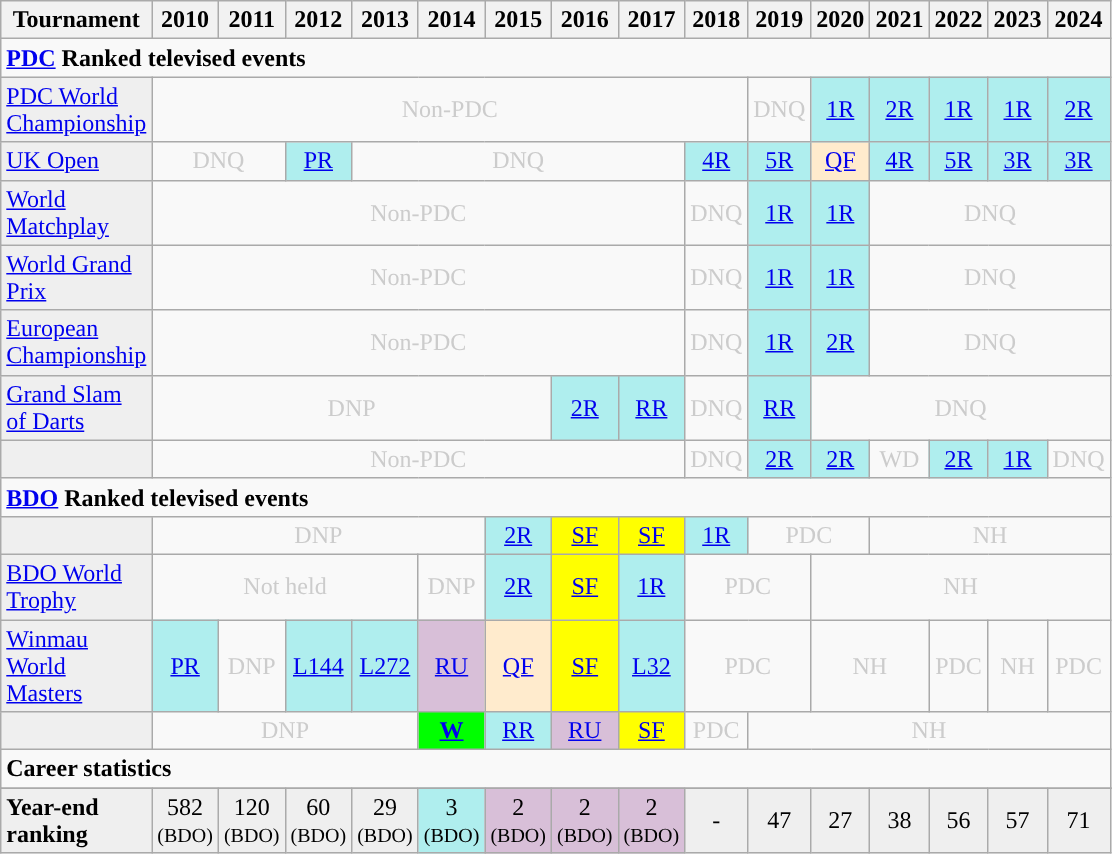<table class="wikitable" style="width:50%; margin:0">
<tr>
<th>Tournament</th>
<th>2010</th>
<th>2011</th>
<th>2012</th>
<th>2013</th>
<th>2014</th>
<th>2015</th>
<th>2016</th>
<th>2017</th>
<th>2018</th>
<th>2019</th>
<th>2020</th>
<th>2021</th>
<th>2022</th>
<th>2023</th>
<th>2024</th>
</tr>
<tr>
<td colspan="31" align="left"><strong><a href='#'>PDC</a> Ranked televised events</strong></td>
</tr>
<tr>
<td style="background:#efefef;"><a href='#'>PDC World Championship</a></td>
<td colspan="9" style="text-align:center; color:#ccc;">Non-PDC</td>
<td colspan="1" style="text-align:center; color:#ccc;">DNQ</td>
<td style="text-align:center; background:#afeeee;"><a href='#'>1R</a></td>
<td style="text-align:center; background:#afeeee;"><a href='#'>2R</a></td>
<td style="text-align:center; background:#afeeee;"><a href='#'>1R</a></td>
<td style="text-align:center; background:#afeeee;"><a href='#'>1R</a></td>
<td style="text-align:center; background:#afeeee;"><a href='#'>2R</a></td>
</tr>
<tr>
<td style="background:#efefef;"><a href='#'>UK Open</a></td>
<td colspan="2" style="text-align:center; color:#ccc;">DNQ</td>
<td style="text-align:center; background:#afeeee;"><a href='#'>PR</a></td>
<td colspan="5" style="text-align:center; color:#ccc;">DNQ</td>
<td style="text-align:center; background:#afeeee;"><a href='#'>4R</a></td>
<td style="text-align:center; background:#afeeee;"><a href='#'>5R</a></td>
<td style="text-align:center; background:#ffebcd;"><a href='#'>QF</a></td>
<td style="text-align:center; background:#afeeee;"><a href='#'>4R</a></td>
<td style="text-align:center; background:#afeeee;"><a href='#'>5R</a></td>
<td style="text-align:center; background:#afeeee;"><a href='#'>3R</a></td>
<td style="text-align:center; background:#afeeee;"><a href='#'>3R</a></td>
</tr>
<tr>
<td style="background:#efefef;"><a href='#'>World Matchplay</a></td>
<td colspan="8" style="text-align:center; color:#ccc;">Non-PDC</td>
<td style="text-align:center; color:#ccc;">DNQ</td>
<td style="text-align:center; background:#afeeee;"><a href='#'>1R</a></td>
<td style="text-align:center; background:#afeeee;"><a href='#'>1R</a></td>
<td colspan="4"; style="text-align:center; color:#ccc;">DNQ</td>
</tr>
<tr>
<td style="background:#efefef;"><a href='#'>World Grand Prix</a></td>
<td colspan="8" style="text-align:center; color:#ccc;">Non-PDC</td>
<td style="text-align:center; color:#ccc;">DNQ</td>
<td style="text-align:center; background:#afeeee;"><a href='#'>1R</a></td>
<td style="text-align:center; background:#afeeee;"><a href='#'>1R</a></td>
<td colspan="4"; style="text-align:center; color:#ccc;">DNQ</td>
</tr>
<tr>
<td style="background:#efefef;"><a href='#'>European Championship</a></td>
<td colspan="8" style="text-align:center; color:#ccc;">Non-PDC</td>
<td style="text-align:center; color:#ccc;">DNQ</td>
<td style="text-align:center; background:#afeeee;"><a href='#'>1R</a></td>
<td style="text-align:center; background:#afeeee;"><a href='#'>2R</a></td>
<td colspan="4"; style="text-align:center; color:#ccc;">DNQ</td>
</tr>
<tr>
<td style="background:#efefef;"><a href='#'>Grand Slam of Darts</a></td>
<td colspan="6" style="text-align:center; color:#ccc;">DNP</td>
<td style="text-align:center; background:#afeeee;"><a href='#'>2R</a></td>
<td style="text-align:center; background:#afeeee;"><a href='#'>RR</a></td>
<td colspan="1" style="text-align:center; color:#ccc;">DNQ</td>
<td style="text-align:center; background:#afeeee;"><a href='#'>RR</a></td>
<td colspan="5" style="text-align:center; color:#ccc;">DNQ</td>
</tr>
<tr>
<td style="background:#efefef;"></td>
<td colspan="8" style="text-align:center; color:#ccc;">Non-PDC</td>
<td style="text-align:center; color:#ccc;">DNQ</td>
<td style="text-align:center; background:#afeeee;"><a href='#'>2R</a></td>
<td style="text-align:center; background:#afeeee;"><a href='#'>2R</a></td>
<td style="text-align:center; color:#ccc;">WD</td>
<td style="text-align:center; background:#afeeee;"><a href='#'>2R</a></td>
<td style="text-align:center; background:#afeeee;"><a href='#'>1R</a></td>
<td style="text-align:center; color:#ccc;">DNQ</td>
</tr>
<tr>
<td colspan="31" align="left"><strong><a href='#'>BDO</a> Ranked televised events</strong></td>
</tr>
<tr>
<td style="background:#efefef;"></td>
<td colspan="5" style="text-align:center; color:#ccc;">DNP</td>
<td style="text-align:center; background:#afeeee;"><a href='#'>2R</a></td>
<td style="text-align:center; background:yellow;"><a href='#'>SF</a></td>
<td style="text-align:center; background:yellow;"><a href='#'>SF</a></td>
<td style="text-align:center; background:#afeeee;"><a href='#'>1R</a></td>
<td colspan="2" style="text-align:center; color:#ccc;">PDC</td>
<td colspan="4" style="text-align:center; color:#ccc;">NH</td>
</tr>
<tr>
<td style="background:#efefef;"><a href='#'>BDO World Trophy</a></td>
<td colspan="4" style="text-align:center; color:#ccc;">Not held</td>
<td colspan="1" style="text-align:center; color:#ccc;">DNP</td>
<td style="text-align:center; background:#afeeee;"><a href='#'>2R</a></td>
<td style="text-align:center; background:yellow;"><a href='#'>SF</a></td>
<td style="text-align:center; background:#afeeee;"><a href='#'>1R</a></td>
<td colspan="2" style="text-align:center; color:#ccc;">PDC</td>
<td colspan="5" style="text-align:center; color:#ccc;">NH</td>
</tr>
<tr>
<td style="background:#efefef;"><a href='#'>Winmau World Masters</a></td>
<td style="text-align:center; background:#afeeee;"><a href='#'>PR</a></td>
<td colspan="1" style="text-align:center; color:#ccc;">DNP</td>
<td style="text-align:center; background:#afeeee;"><a href='#'>L144</a></td>
<td style="text-align:center; background:#afeeee;"><a href='#'>L272</a></td>
<td style="text-align:center; background:thistle;"><a href='#'>RU</a></td>
<td style="text-align:center; background:#ffebcd;"><a href='#'>QF</a></td>
<td style="text-align:center; background:yellow;"><a href='#'>SF</a></td>
<td style="text-align:center; background:#afeeee;"><a href='#'>L32</a></td>
<td colspan="2" style="text-align:center; color:#ccc;">PDC</td>
<td colspan="2" style="text-align:center; color:#ccc;">NH</td>
<td style="text-align:center; color:#ccc;">PDC</td>
<td style="text-align:center; color:#ccc;">NH</td>
<td colspan="1" style="text-align:center; color:#ccc;">PDC</td>
</tr>
<tr>
<td style="background:#efefef;"></td>
<td colspan="4" style="text-align:center; color:#ccc;">DNP</td>
<td style="text-align:center; background:lime;"><strong><a href='#'>W</a></strong></td>
<td style="text-align:center; background:#afeeee;"><a href='#'>RR</a></td>
<td style="text-align:center; background:thistle;"><a href='#'>RU</a></td>
<td style="text-align:center; background:yellow;"><a href='#'>SF</a></td>
<td colspan="1" style="text-align:center; color:#ccc;">PDC</td>
<td colspan="6" style="text-align:center; color:#ccc;">NH</td>
</tr>
<tr>
<td colspan="16" align="left"><strong>Career statistics</strong></td>
</tr>
<tr>
</tr>
<tr bgcolor="efefef">
<td align="left"><strong>Year-end ranking</strong></td>
<td style="text-align:center;">582 <small>(BDO)</small></td>
<td style="text-align:center;">120 <small>(BDO)</small></td>
<td style="text-align:center;">60 <small>(BDO)</small></td>
<td style="text-align:center;">29 <small>(BDO)</small></td>
<td style="text-align:center; background:#afeeee;">3 <small>(BDO)</small></td>
<td style="text-align:center;background:thistle;">2 <small>(BDO)</small></td>
<td style="text-align:center; background:thistle;">2 <small>(BDO)</small></td>
<td style="text-align:center; background:thistle;">2 <small>(BDO)</small></td>
<td style="text-align:center;">-</td>
<td style="text-align:center;">47</td>
<td style="text-align:center;">27</td>
<td style="text-align:center;">38</td>
<td style="text-align:center;">56</td>
<td style="text-align:center;">57</td>
<td style="text-align:center;">71</td>
</tr>
</table>
